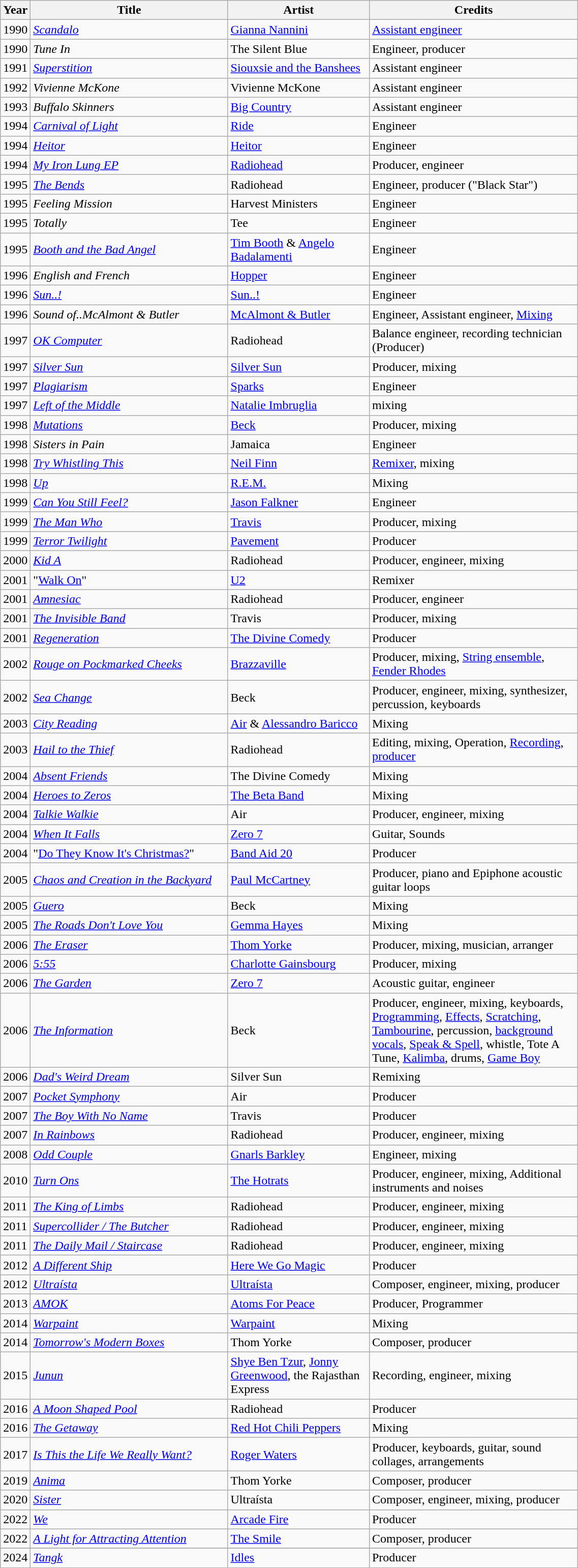<table class="wikitable sortable"  style="width: 60%;">
<tr>
<th style="width: 3%;">Year</th>
<th style="width: 35%;">Title</th>
<th style="width: 25%;">Artist</th>
<th style="width: 37%;">Credits</th>
</tr>
<tr>
<td>1990</td>
<td><em><a href='#'>Scandalo</a></em></td>
<td><a href='#'>Gianna Nannini</a></td>
<td><a href='#'>Assistant engineer</a></td>
</tr>
<tr>
<td>1990</td>
<td><em>Tune In</em></td>
<td>The Silent Blue</td>
<td>Engineer, producer</td>
</tr>
<tr>
<td>1991</td>
<td><em><a href='#'>Superstition</a></em></td>
<td><a href='#'>Siouxsie and the Banshees</a></td>
<td>Assistant engineer</td>
</tr>
<tr>
<td>1992</td>
<td><em>Vivienne McKone</em></td>
<td>Vivienne McKone</td>
<td>Assistant engineer</td>
</tr>
<tr>
<td>1993</td>
<td><em>Buffalo Skinners</em></td>
<td><a href='#'>Big Country</a></td>
<td>Assistant engineer</td>
</tr>
<tr>
<td>1994</td>
<td><em><a href='#'>Carnival of Light</a></em></td>
<td><a href='#'>Ride</a></td>
<td>Engineer</td>
</tr>
<tr>
<td>1994</td>
<td><em><a href='#'>Heitor</a></em></td>
<td><a href='#'>Heitor</a></td>
<td>Engineer</td>
</tr>
<tr>
<td>1994</td>
<td><em><a href='#'>My Iron Lung EP</a></em></td>
<td><a href='#'>Radiohead</a></td>
<td>Producer, engineer</td>
</tr>
<tr>
<td>1995</td>
<td><em><a href='#'>The Bends</a></em></td>
<td>Radiohead</td>
<td>Engineer, producer ("Black Star")</td>
</tr>
<tr>
<td>1995</td>
<td><em>Feeling Mission</em></td>
<td>Harvest Ministers</td>
<td>Engineer</td>
</tr>
<tr>
<td>1995</td>
<td><em>Totally</em></td>
<td>Tee</td>
<td>Engineer</td>
</tr>
<tr>
<td>1995</td>
<td><em><a href='#'>Booth and the Bad Angel</a></em></td>
<td><a href='#'>Tim Booth</a> & <a href='#'>Angelo Badalamenti</a></td>
<td>Engineer</td>
</tr>
<tr>
<td>1996</td>
<td><em>English and French</em></td>
<td><a href='#'>Hopper</a></td>
<td>Engineer</td>
</tr>
<tr>
<td>1996</td>
<td><em><a href='#'>Sun..!</a></em></td>
<td><a href='#'>Sun..!</a></td>
<td>Engineer</td>
</tr>
<tr>
<td>1996</td>
<td><em>Sound of..McAlmont & Butler</em></td>
<td><a href='#'>McAlmont & Butler</a></td>
<td>Engineer, Assistant engineer, <a href='#'>Mixing</a></td>
</tr>
<tr>
<td>1997</td>
<td><em><a href='#'>OK Computer</a></em></td>
<td>Radiohead</td>
<td>Balance engineer, recording technician (Producer)</td>
</tr>
<tr>
<td>1997</td>
<td><em><a href='#'>Silver Sun</a></em></td>
<td><a href='#'>Silver Sun</a></td>
<td>Producer, mixing</td>
</tr>
<tr>
<td>1997</td>
<td><em><a href='#'>Plagiarism</a></em></td>
<td><a href='#'>Sparks</a></td>
<td>Engineer</td>
</tr>
<tr>
<td>1997</td>
<td><em><a href='#'>Left of the Middle</a></em></td>
<td><a href='#'>Natalie Imbruglia</a></td>
<td>mixing</td>
</tr>
<tr>
<td>1998</td>
<td><em><a href='#'>Mutations</a></em></td>
<td><a href='#'>Beck</a></td>
<td>Producer, mixing</td>
</tr>
<tr>
<td>1998</td>
<td><em>Sisters in Pain</em></td>
<td>Jamaica</td>
<td>Engineer</td>
</tr>
<tr>
<td>1998</td>
<td><em><a href='#'>Try Whistling This</a></em></td>
<td><a href='#'>Neil Finn</a></td>
<td><a href='#'>Remixer</a>, mixing</td>
</tr>
<tr>
<td>1998</td>
<td><em><a href='#'>Up</a></em></td>
<td><a href='#'>R.E.M.</a></td>
<td>Mixing</td>
</tr>
<tr>
<td>1999</td>
<td><em><a href='#'>Can You Still Feel?</a></em></td>
<td><a href='#'>Jason Falkner</a></td>
<td>Engineer</td>
</tr>
<tr>
<td>1999</td>
<td><em><a href='#'>The Man Who</a></em></td>
<td><a href='#'>Travis</a></td>
<td>Producer, mixing</td>
</tr>
<tr>
<td>1999</td>
<td><em><a href='#'>Terror Twilight</a></em></td>
<td><a href='#'>Pavement</a></td>
<td>Producer</td>
</tr>
<tr>
<td>2000</td>
<td><em><a href='#'>Kid A</a></em></td>
<td>Radiohead</td>
<td>Producer, engineer, mixing</td>
</tr>
<tr>
<td>2001</td>
<td>"<a href='#'>Walk On</a>"</td>
<td><a href='#'>U2</a></td>
<td>Remixer</td>
</tr>
<tr>
<td>2001</td>
<td><em><a href='#'>Amnesiac</a></em></td>
<td>Radiohead</td>
<td>Producer, engineer</td>
</tr>
<tr>
<td>2001</td>
<td><em><a href='#'>The Invisible Band</a></em></td>
<td>Travis</td>
<td>Producer, mixing</td>
</tr>
<tr>
<td>2001</td>
<td><em><a href='#'>Regeneration</a></em></td>
<td><a href='#'>The Divine Comedy</a></td>
<td>Producer</td>
</tr>
<tr>
<td>2002</td>
<td><em><a href='#'>Rouge on Pockmarked Cheeks</a></em></td>
<td><a href='#'>Brazzaville</a></td>
<td>Producer, mixing, <a href='#'>String ensemble</a>, <a href='#'>Fender Rhodes</a></td>
</tr>
<tr>
<td>2002</td>
<td><em><a href='#'>Sea Change</a></em></td>
<td>Beck</td>
<td>Producer, engineer, mixing, synthesizer, percussion, keyboards</td>
</tr>
<tr>
<td>2003</td>
<td><em><a href='#'>City Reading</a></em></td>
<td><a href='#'>Air</a> & <a href='#'>Alessandro Baricco</a></td>
<td>Mixing</td>
</tr>
<tr>
<td>2003</td>
<td><em><a href='#'>Hail to the Thief</a></em></td>
<td>Radiohead</td>
<td>Editing, mixing, Operation, <a href='#'>Recording</a>, <a href='#'>producer</a></td>
</tr>
<tr>
<td>2004</td>
<td><em><a href='#'>Absent Friends</a></em></td>
<td>The Divine Comedy</td>
<td>Mixing</td>
</tr>
<tr>
<td>2004</td>
<td><em><a href='#'>Heroes to Zeros</a></em></td>
<td><a href='#'>The Beta Band</a></td>
<td>Mixing</td>
</tr>
<tr>
<td>2004</td>
<td><em><a href='#'>Talkie Walkie</a></em></td>
<td>Air</td>
<td>Producer, engineer, mixing</td>
</tr>
<tr>
<td>2004</td>
<td><em><a href='#'>When It Falls</a></em></td>
<td><a href='#'>Zero 7</a></td>
<td>Guitar, Sounds</td>
</tr>
<tr>
<td>2004</td>
<td>"<a href='#'>Do They Know It's Christmas?</a>"</td>
<td><a href='#'>Band Aid 20</a></td>
<td>Producer</td>
</tr>
<tr>
<td>2005</td>
<td><em><a href='#'>Chaos and Creation in the Backyard</a></em></td>
<td><a href='#'>Paul McCartney</a></td>
<td>Producer, piano and Epiphone acoustic guitar loops</td>
</tr>
<tr>
<td>2005</td>
<td><em><a href='#'>Guero</a></em></td>
<td>Beck</td>
<td>Mixing</td>
</tr>
<tr>
<td>2005</td>
<td><em><a href='#'>The Roads Don't Love You</a></em></td>
<td><a href='#'>Gemma Hayes</a></td>
<td>Mixing</td>
</tr>
<tr>
<td>2006</td>
<td><em><a href='#'>The Eraser</a></em></td>
<td><a href='#'>Thom Yorke</a></td>
<td>Producer, mixing, musician, arranger</td>
</tr>
<tr>
<td>2006</td>
<td><em><a href='#'>5:55</a></em></td>
<td><a href='#'>Charlotte Gainsbourg</a></td>
<td>Producer, mixing</td>
</tr>
<tr>
<td>2006</td>
<td><em><a href='#'>The Garden</a></em></td>
<td><a href='#'>Zero 7</a></td>
<td>Acoustic guitar, engineer</td>
</tr>
<tr>
<td>2006</td>
<td><em><a href='#'>The Information</a></em></td>
<td>Beck</td>
<td>Producer, engineer, mixing, keyboards, <a href='#'>Programming</a>, <a href='#'>Effects</a>, <a href='#'>Scratching</a>, <a href='#'>Tambourine</a>, percussion, <a href='#'>background vocals</a>, <a href='#'>Speak & Spell</a>, whistle, Tote A Tune, <a href='#'>Kalimba</a>, drums, <a href='#'>Game Boy</a></td>
</tr>
<tr>
<td>2006</td>
<td><em><a href='#'>Dad's Weird Dream</a></em></td>
<td>Silver Sun</td>
<td>Remixing</td>
</tr>
<tr>
<td>2007</td>
<td><em><a href='#'>Pocket Symphony</a></em></td>
<td>Air</td>
<td>Producer</td>
</tr>
<tr>
<td>2007</td>
<td><em><a href='#'>The Boy With No Name</a></em></td>
<td>Travis</td>
<td>Producer</td>
</tr>
<tr>
<td>2007</td>
<td><em><a href='#'>In Rainbows</a></em></td>
<td>Radiohead</td>
<td>Producer, engineer, mixing</td>
</tr>
<tr>
<td>2008</td>
<td><em><a href='#'>Odd Couple</a></em></td>
<td><a href='#'>Gnarls Barkley</a></td>
<td>Engineer, mixing</td>
</tr>
<tr>
<td>2010</td>
<td><em><a href='#'>Turn Ons</a></em></td>
<td><a href='#'>The Hotrats</a></td>
<td>Producer, engineer, mixing, Additional instruments and noises</td>
</tr>
<tr>
<td>2011</td>
<td><em><a href='#'>The King of Limbs</a></em></td>
<td>Radiohead</td>
<td>Producer, engineer, mixing</td>
</tr>
<tr>
<td>2011</td>
<td><em><a href='#'>Supercollider / The Butcher</a></em></td>
<td>Radiohead</td>
<td>Producer, engineer, mixing</td>
</tr>
<tr>
<td>2011</td>
<td><em><a href='#'>The Daily Mail / Staircase</a></em></td>
<td>Radiohead</td>
<td>Producer, engineer, mixing</td>
</tr>
<tr>
<td>2012</td>
<td><em><a href='#'>A Different Ship</a></em></td>
<td><a href='#'>Here We Go Magic</a></td>
<td>Producer</td>
</tr>
<tr>
<td>2012</td>
<td><em><a href='#'>Ultraísta</a></em></td>
<td><a href='#'>Ultraísta</a></td>
<td>Composer, engineer, mixing, producer</td>
</tr>
<tr>
<td>2013</td>
<td><em><a href='#'>AMOK</a></em></td>
<td><a href='#'>Atoms For Peace</a></td>
<td>Producer, Programmer</td>
</tr>
<tr>
<td>2014</td>
<td><em><a href='#'>Warpaint</a></em></td>
<td><a href='#'>Warpaint</a></td>
<td>Mixing</td>
</tr>
<tr>
<td>2014</td>
<td><em><a href='#'>Tomorrow's Modern Boxes</a></em></td>
<td>Thom Yorke</td>
<td>Composer, producer</td>
</tr>
<tr>
<td>2015</td>
<td><em><a href='#'>Junun</a></em></td>
<td><a href='#'>Shye Ben Tzur</a>, <a href='#'>Jonny Greenwood</a>, the Rajasthan Express</td>
<td>Recording, engineer, mixing</td>
</tr>
<tr>
<td>2016</td>
<td><em><a href='#'>A Moon Shaped Pool</a></em></td>
<td>Radiohead</td>
<td>Producer</td>
</tr>
<tr>
<td>2016</td>
<td><em><a href='#'>The Getaway</a></em></td>
<td><a href='#'>Red Hot Chili Peppers</a></td>
<td>Mixing</td>
</tr>
<tr>
<td>2017</td>
<td><em><a href='#'>Is This the Life We Really Want?</a></em></td>
<td><a href='#'>Roger Waters</a></td>
<td>Producer, keyboards, guitar, sound collages, arrangements</td>
</tr>
<tr>
<td>2019</td>
<td><em><a href='#'>Anima</a></em></td>
<td>Thom Yorke</td>
<td>Composer, producer</td>
</tr>
<tr>
<td>2020</td>
<td><em><a href='#'>Sister</a></em></td>
<td>Ultraísta</td>
<td>Composer, engineer, mixing, producer</td>
</tr>
<tr>
<td>2022</td>
<td><em><a href='#'>We</a></em></td>
<td><a href='#'>Arcade Fire</a></td>
<td>Producer</td>
</tr>
<tr>
<td>2022</td>
<td><em><a href='#'>A Light for Attracting Attention</a></em></td>
<td><a href='#'>The Smile</a></td>
<td>Composer, producer</td>
</tr>
<tr>
</tr>
<tr>
<td>2024</td>
<td><em><a href='#'>Tangk</a></em></td>
<td><a href='#'>Idles</a></td>
<td>Producer</td>
</tr>
<tr>
</tr>
</table>
